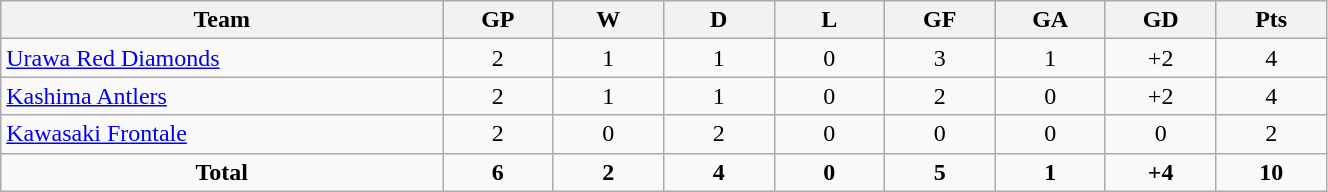<table width=70% class="wikitable" style="text-align:center">
<tr>
<th width=20%>Team</th>
<th width=5%>GP</th>
<th width=5%>W</th>
<th width=5%>D</th>
<th width=5%>L</th>
<th width=5%>GF</th>
<th width=5%>GA</th>
<th width=5%>GD</th>
<th width=5%>Pts</th>
</tr>
<tr>
<td align=left> <a href='#'>Urawa Red Diamonds</a></td>
<td>2</td>
<td>1</td>
<td>1</td>
<td>0</td>
<td>3</td>
<td>1</td>
<td>+2</td>
<td>4</td>
</tr>
<tr>
<td align=left> <a href='#'>Kashima Antlers</a></td>
<td>2</td>
<td>1</td>
<td>1</td>
<td>0</td>
<td>2</td>
<td>0</td>
<td>+2</td>
<td>4</td>
</tr>
<tr>
<td align=left> <a href='#'>Kawasaki Frontale</a></td>
<td>2</td>
<td>0</td>
<td>2</td>
<td>0</td>
<td>0</td>
<td>0</td>
<td>0</td>
<td>2</td>
</tr>
<tr style="font-weight:bold">
<td>Total</td>
<td>6</td>
<td>2</td>
<td>4</td>
<td>0</td>
<td>5</td>
<td>1</td>
<td>+4</td>
<td>10</td>
</tr>
</table>
